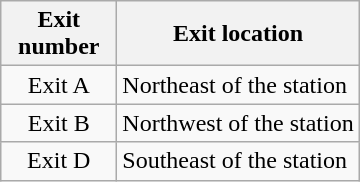<table class="wikitable">
<tr>
<th style="width:70px">Exit number</th>
<th>Exit location</th>
</tr>
<tr>
<td align="center">Exit A</td>
<td>Northeast of the station</td>
</tr>
<tr>
<td align="center">Exit B</td>
<td>Northwest of the station</td>
</tr>
<tr>
<td align="center">Exit D</td>
<td>Southeast of the station</td>
</tr>
</table>
